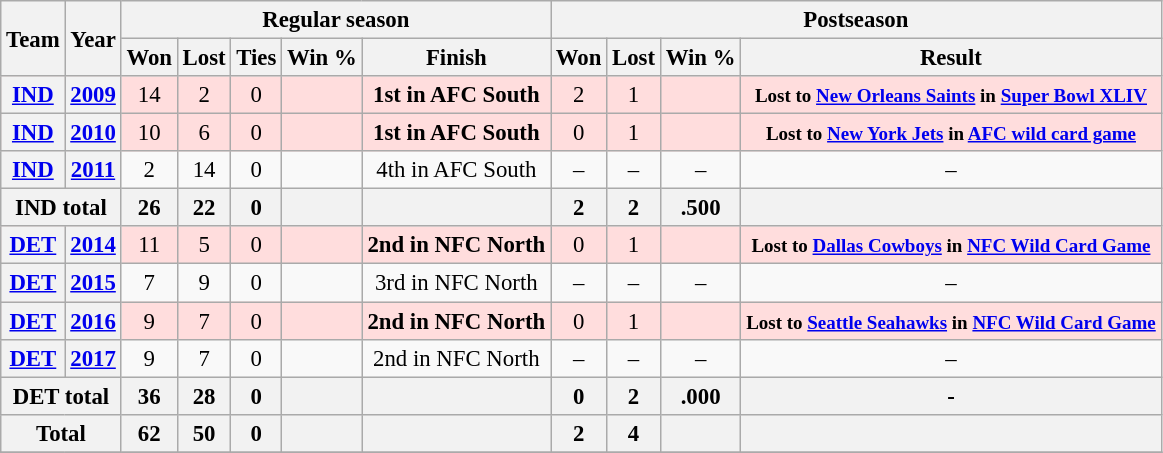<table class="wikitable" style="font-size: 95%; text-align:center;">
<tr>
<th rowspan="2">Team</th>
<th rowspan="2">Year</th>
<th colspan="5">Regular season</th>
<th colspan="4">Postseason</th>
</tr>
<tr>
<th>Won</th>
<th>Lost</th>
<th>Ties</th>
<th>Win %</th>
<th>Finish</th>
<th>Won</th>
<th>Lost</th>
<th>Win %</th>
<th>Result</th>
</tr>
<tr ! style="background:#fdd;">
<th><a href='#'>IND</a></th>
<th><a href='#'>2009</a></th>
<td>14</td>
<td>2</td>
<td>0</td>
<td></td>
<td><strong>1st in AFC South</strong></td>
<td>2</td>
<td>1</td>
<td></td>
<td><strong><small>Lost to <a href='#'>New Orleans Saints</a> in <a href='#'>Super Bowl XLIV</a></small></strong></td>
</tr>
<tr ! style="background:#fdd;">
<th><a href='#'>IND</a></th>
<th><a href='#'>2010</a></th>
<td>10</td>
<td>6</td>
<td>0</td>
<td></td>
<td><strong>1st in AFC South</strong></td>
<td>0</td>
<td>1</td>
<td></td>
<td><strong><small>Lost to <a href='#'>New York Jets</a> in <a href='#'>AFC wild card game</a></small></strong></td>
</tr>
<tr>
<th><a href='#'>IND</a></th>
<th><a href='#'>2011</a></th>
<td>2</td>
<td>14</td>
<td>0</td>
<td></td>
<td>4th in AFC South</td>
<td>–</td>
<td>–</td>
<td>–</td>
<td>–</td>
</tr>
<tr>
<th colspan="2">IND total</th>
<th>26</th>
<th>22</th>
<th>0</th>
<th></th>
<th></th>
<th>2</th>
<th>2</th>
<th>.500</th>
<th></th>
</tr>
<tr ! style="background:#fdd;">
<th><a href='#'>DET</a></th>
<th><a href='#'>2014</a></th>
<td>11</td>
<td>5</td>
<td>0</td>
<td></td>
<td><strong>2nd in NFC North</strong></td>
<td>0</td>
<td>1</td>
<td></td>
<td><strong><small>Lost to <a href='#'>Dallas Cowboys</a> in <a href='#'>NFC Wild Card Game</a></small></strong></td>
</tr>
<tr>
<th><a href='#'>DET</a></th>
<th><a href='#'>2015</a></th>
<td>7</td>
<td>9</td>
<td>0</td>
<td></td>
<td>3rd in NFC North</td>
<td>–</td>
<td>–</td>
<td>–</td>
<td>–</td>
</tr>
<tr ! style="background:#fdd;">
<th><a href='#'>DET</a></th>
<th><a href='#'>2016</a></th>
<td>9</td>
<td>7</td>
<td>0</td>
<td></td>
<td><strong>2nd in NFC North</strong></td>
<td>0</td>
<td>1</td>
<td></td>
<td><strong><small>Lost to <a href='#'>Seattle Seahawks</a> in <a href='#'>NFC Wild Card Game</a></small></strong></td>
</tr>
<tr>
<th><a href='#'>DET</a></th>
<th><a href='#'>2017</a></th>
<td>9</td>
<td>7</td>
<td>0</td>
<td></td>
<td>2nd in NFC North</td>
<td>–</td>
<td>–</td>
<td>–</td>
<td>–</td>
</tr>
<tr>
<th colspan="2">DET total</th>
<th>36</th>
<th>28</th>
<th>0</th>
<th></th>
<th></th>
<th>0</th>
<th>2</th>
<th>.000</th>
<th>-</th>
</tr>
<tr>
<th colspan="2">Total</th>
<th>62</th>
<th>50</th>
<th>0</th>
<th></th>
<th></th>
<th>2</th>
<th>4</th>
<th></th>
<th></th>
</tr>
<tr>
</tr>
</table>
